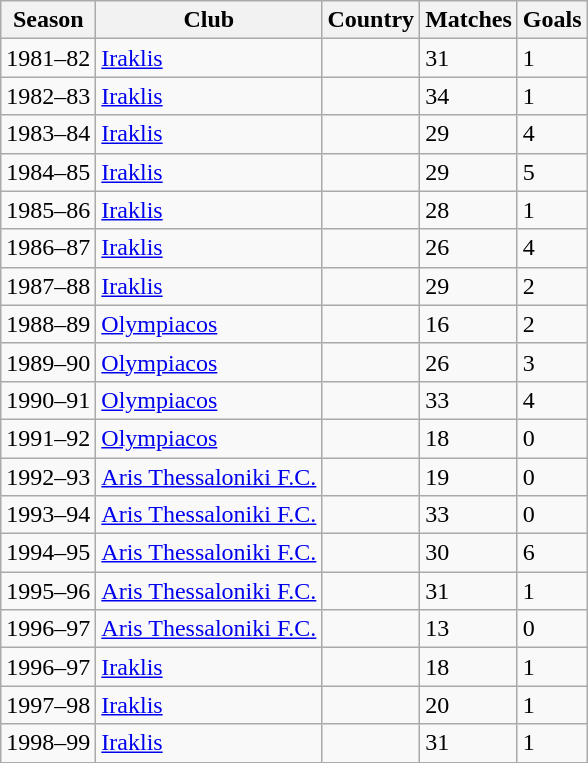<table class="wikitable">
<tr>
<th>Season</th>
<th>Club</th>
<th>Country</th>
<th>Matches</th>
<th>Goals</th>
</tr>
<tr>
<td>1981–82</td>
<td><a href='#'>Iraklis</a></td>
<td></td>
<td>31</td>
<td>1</td>
</tr>
<tr>
<td>1982–83</td>
<td><a href='#'>Iraklis</a></td>
<td></td>
<td>34</td>
<td>1</td>
</tr>
<tr>
<td>1983–84</td>
<td><a href='#'>Iraklis</a></td>
<td></td>
<td>29</td>
<td>4</td>
</tr>
<tr>
<td>1984–85</td>
<td><a href='#'>Iraklis</a></td>
<td></td>
<td>29</td>
<td>5</td>
</tr>
<tr>
<td>1985–86</td>
<td><a href='#'>Iraklis</a></td>
<td></td>
<td>28</td>
<td>1</td>
</tr>
<tr>
<td>1986–87</td>
<td><a href='#'>Iraklis</a></td>
<td></td>
<td>26</td>
<td>4</td>
</tr>
<tr>
<td>1987–88</td>
<td><a href='#'>Iraklis</a></td>
<td></td>
<td>29</td>
<td>2</td>
</tr>
<tr>
<td>1988–89</td>
<td><a href='#'>Olympiacos</a></td>
<td></td>
<td>16</td>
<td>2</td>
</tr>
<tr>
<td>1989–90</td>
<td><a href='#'>Olympiacos</a></td>
<td></td>
<td>26</td>
<td>3</td>
</tr>
<tr>
<td>1990–91</td>
<td><a href='#'>Olympiacos</a></td>
<td></td>
<td>33</td>
<td>4</td>
</tr>
<tr>
<td>1991–92</td>
<td><a href='#'>Olympiacos</a></td>
<td></td>
<td>18</td>
<td>0</td>
</tr>
<tr>
<td>1992–93</td>
<td><a href='#'>Aris Thessaloniki F.C.</a></td>
<td></td>
<td>19</td>
<td>0</td>
</tr>
<tr>
<td>1993–94</td>
<td><a href='#'>Aris Thessaloniki F.C.</a></td>
<td></td>
<td>33</td>
<td>0</td>
</tr>
<tr>
<td>1994–95</td>
<td><a href='#'>Aris Thessaloniki F.C.</a></td>
<td></td>
<td>30</td>
<td>6</td>
</tr>
<tr>
<td>1995–96</td>
<td><a href='#'>Aris Thessaloniki F.C.</a></td>
<td></td>
<td>31</td>
<td>1</td>
</tr>
<tr>
<td>1996–97</td>
<td><a href='#'>Aris Thessaloniki F.C.</a></td>
<td></td>
<td>13</td>
<td>0</td>
</tr>
<tr>
<td>1996–97</td>
<td><a href='#'>Iraklis</a></td>
<td></td>
<td>18</td>
<td>1</td>
</tr>
<tr>
<td>1997–98</td>
<td><a href='#'>Iraklis</a></td>
<td></td>
<td>20</td>
<td>1</td>
</tr>
<tr>
<td>1998–99</td>
<td><a href='#'>Iraklis</a></td>
<td></td>
<td>31</td>
<td>1</td>
</tr>
</table>
